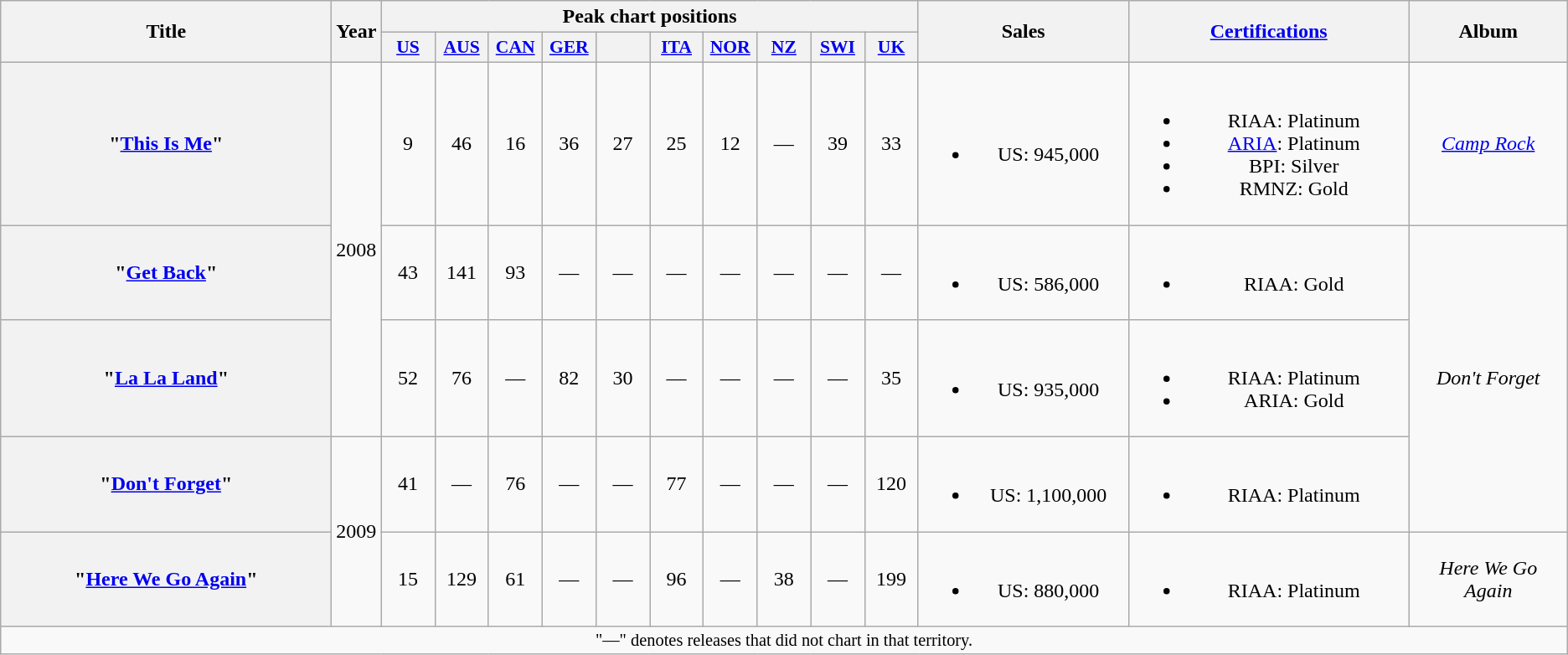<table class="wikitable plainrowheaders" style="text-align:center;">
<tr>
<th scope="col" rowspan="2" style="width:16em;">Title</th>
<th scope="col" rowspan="2" style="width:1em;">Year</th>
<th scope="col" colspan="10">Peak chart positions</th>
<th scope="col" rowspan="2" style="width:10em;">Sales</th>
<th scope="col" rowspan="2" style="width:13.5em;"><a href='#'>Certifications</a></th>
<th scope="col" rowspan="2">Album</th>
</tr>
<tr>
<th scope="col" style="width:2.5em;font-size:90%;"><a href='#'>US</a><br></th>
<th scope="col" style="width:2.5em;font-size:90%;"><a href='#'>AUS</a><br></th>
<th scope="col" style="width:2.5em;font-size:90%;"><a href='#'>CAN</a><br></th>
<th scope="col" style="width:2.5em;font-size:90%;"><a href='#'>GER</a> <br></th>
<th scope="col" style="width:2.5em;font-size:90%;"><a href='#'></a><br></th>
<th scope="col" style="width:2.5em;font-size:90%;"><a href='#'>ITA</a><br></th>
<th scope="col" style="width:2.5em;font-size:90%;"><a href='#'>NOR</a><br></th>
<th scope="col" style="width:2.5em;font-size:90%;"><a href='#'>NZ</a><br></th>
<th scope="col" style="width:2.5em;font-size:90%;"><a href='#'>SWI</a><br></th>
<th scope="col" style="width:2.5em;font-size:90%;"><a href='#'>UK</a><br></th>
</tr>
<tr>
<th scope="row">"<a href='#'>This Is Me</a>" <br></th>
<td rowspan="3">2008</td>
<td>9</td>
<td>46</td>
<td>16</td>
<td>36</td>
<td>27</td>
<td>25</td>
<td>12</td>
<td>—</td>
<td>39</td>
<td>33</td>
<td><br><ul><li>US: 945,000</li></ul></td>
<td><br><ul><li>RIAA: Platinum</li><li><a href='#'>ARIA</a>: Platinum</li><li>BPI: Silver</li><li>RMNZ: Gold</li></ul></td>
<td><em><a href='#'>Camp Rock</a></em></td>
</tr>
<tr>
<th scope="row">"<a href='#'>Get Back</a>"</th>
<td>43</td>
<td>141</td>
<td>93</td>
<td>—</td>
<td>—</td>
<td>—</td>
<td>—</td>
<td>—</td>
<td>—</td>
<td>—</td>
<td><br><ul><li>US: 586,000</li></ul></td>
<td><br><ul><li>RIAA: Gold</li></ul></td>
<td rowspan="3"><em>Don't Forget</em></td>
</tr>
<tr>
<th scope="row">"<a href='#'>La La Land</a>"</th>
<td>52</td>
<td>76</td>
<td>—</td>
<td>82</td>
<td>30</td>
<td>—</td>
<td>—</td>
<td>—</td>
<td>—</td>
<td>35</td>
<td><br><ul><li>US: 935,000</li></ul></td>
<td><br><ul><li>RIAA: Platinum</li><li>ARIA: Gold</li></ul></td>
</tr>
<tr>
<th scope="row">"<a href='#'>Don't Forget</a>"</th>
<td rowspan="2">2009</td>
<td>41</td>
<td>—</td>
<td>76</td>
<td>—</td>
<td>—</td>
<td>77</td>
<td>—</td>
<td>—</td>
<td>—</td>
<td>120</td>
<td><br><ul><li>US: 1,100,000</li></ul></td>
<td><br><ul><li>RIAA: Platinum</li></ul></td>
</tr>
<tr>
<th scope="row">"<a href='#'>Here We Go Again</a>"</th>
<td>15</td>
<td>129</td>
<td>61</td>
<td>—</td>
<td>—</td>
<td>96</td>
<td>—</td>
<td>38</td>
<td>—</td>
<td>199</td>
<td><br><ul><li>US: 880,000</li></ul></td>
<td><br><ul><li>RIAA: Platinum</li></ul></td>
<td><em>Here We Go Again</em></td>
</tr>
<tr>
<td colspan="15" style="text-align:center; font-size:85%">"—" denotes releases that did not chart in that territory.</td>
</tr>
</table>
